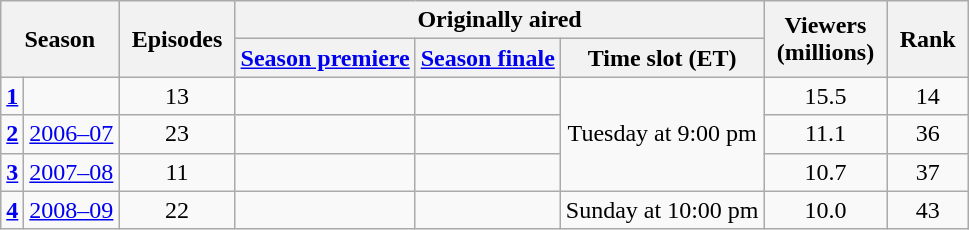<table class="wikitable" style="text-align:center">
<tr>
<th style="padding:0 8px;" rowspan="2" colspan="2">Season</th>
<th style="padding:0 8px;" rowspan="2">Episodes</th>
<th colspan="3">Originally aired</th>
<th style="padding:0 8px;" rowspan="2">Viewers<br>(millions)</th>
<th style="padding:0 8px;" rowspan="2">Rank</th>
</tr>
<tr>
<th><a href='#'>Season premiere</a></th>
<th><a href='#'>Season finale</a></th>
<th>Time slot (ET)</th>
</tr>
<tr>
<td><strong><a href='#'>1</a></strong></td>
<td></td>
<td>13</td>
<td></td>
<td></td>
<td rowspan="3">Tuesday at 9:00 pm</td>
<td>15.5</td>
<td>14</td>
</tr>
<tr>
<td><strong><a href='#'>2</a></strong></td>
<td><a href='#'>2006–07</a></td>
<td>23</td>
<td style="padding: 0px 8px"></td>
<td></td>
<td>11.1</td>
<td>36</td>
</tr>
<tr>
<td><strong><a href='#'>3</a></strong></td>
<td><a href='#'>2007–08</a></td>
<td>11</td>
<td></td>
<td style="padding: 0px 8px"></td>
<td>10.7</td>
<td>37</td>
</tr>
<tr>
<td><strong><a href='#'>4</a></strong></td>
<td><a href='#'>2008–09</a></td>
<td>22</td>
<td></td>
<td></td>
<td>Sunday at 10:00 pm</td>
<td>10.0</td>
<td>43</td>
</tr>
</table>
